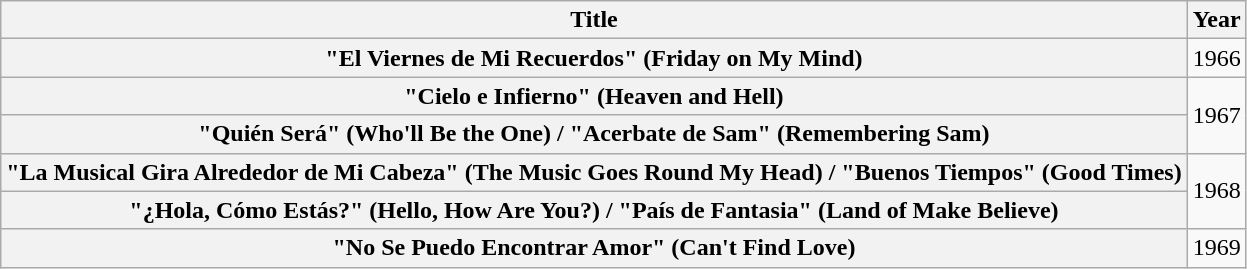<table class="wikitable plainrowheaders">
<tr>
<th scope="col">Title</th>
<th scope="col">Year</th>
</tr>
<tr>
<th scope="row">"El Viernes de Mi Recuerdos" (Friday on My Mind)</th>
<td>1966</td>
</tr>
<tr>
<th scope="row">"Cielo e Infierno" (Heaven and Hell)</th>
<td rowspan="2">1967</td>
</tr>
<tr>
<th scope="row">"Quién Será" (Who'll Be the One) / "Acerbate de Sam" (Remembering Sam)</th>
</tr>
<tr>
<th scope="row">"La Musical Gira Alrededor de Mi Cabeza" (The Music Goes Round My Head) / "Buenos Tiempos" (Good Times)</th>
<td rowspan="2">1968</td>
</tr>
<tr>
<th scope="row">"¿Hola, Cómo Estás?" (Hello, How Are You?) / "País de Fantasia" (Land of Make Believe)</th>
</tr>
<tr>
<th scope="row">"No Se Puedo Encontrar Amor" (Can't Find Love)</th>
<td>1969</td>
</tr>
</table>
